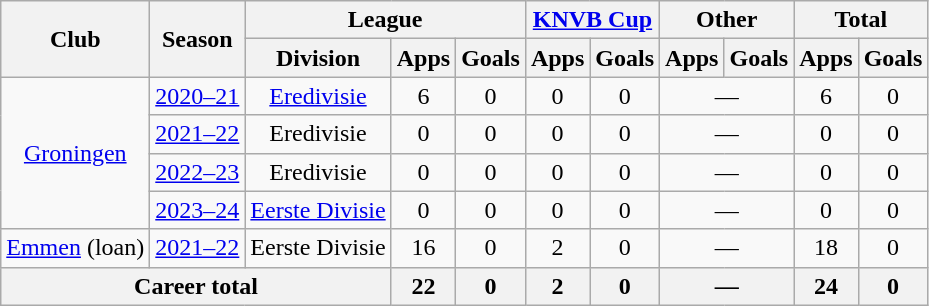<table class="wikitable" style="text-align:center">
<tr>
<th rowspan="2">Club</th>
<th rowspan="2">Season</th>
<th colspan="3">League</th>
<th colspan="2"><a href='#'>KNVB Cup</a></th>
<th colspan="2">Other</th>
<th colspan="2">Total</th>
</tr>
<tr>
<th>Division</th>
<th>Apps</th>
<th>Goals</th>
<th>Apps</th>
<th>Goals</th>
<th>Apps</th>
<th>Goals</th>
<th>Apps</th>
<th>Goals</th>
</tr>
<tr>
<td rowspan="4"><a href='#'>Groningen</a></td>
<td><a href='#'>2020–21</a></td>
<td><a href='#'>Eredivisie</a></td>
<td>6</td>
<td>0</td>
<td>0</td>
<td>0</td>
<td colspan="2">—</td>
<td>6</td>
<td>0</td>
</tr>
<tr>
<td><a href='#'>2021–22</a></td>
<td>Eredivisie</td>
<td>0</td>
<td>0</td>
<td>0</td>
<td>0</td>
<td colspan="2">—</td>
<td>0</td>
<td>0</td>
</tr>
<tr>
<td><a href='#'>2022–23</a></td>
<td>Eredivisie</td>
<td>0</td>
<td>0</td>
<td>0</td>
<td>0</td>
<td colspan="2">—</td>
<td>0</td>
<td>0</td>
</tr>
<tr>
<td><a href='#'>2023–24</a></td>
<td><a href='#'>Eerste Divisie</a></td>
<td>0</td>
<td>0</td>
<td>0</td>
<td>0</td>
<td colspan="2">—</td>
<td>0</td>
<td>0</td>
</tr>
<tr>
<td><a href='#'>Emmen</a> (loan)</td>
<td><a href='#'>2021–22</a></td>
<td>Eerste Divisie</td>
<td>16</td>
<td>0</td>
<td>2</td>
<td>0</td>
<td colspan="2">—</td>
<td>18</td>
<td>0</td>
</tr>
<tr>
<th colspan="3">Career total</th>
<th>22</th>
<th>0</th>
<th>2</th>
<th>0</th>
<th colspan="2">—</th>
<th>24</th>
<th>0</th>
</tr>
</table>
